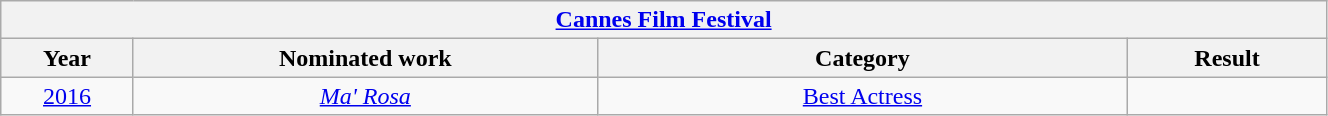<table class="wikitable sortable" style="width:70%;">
<tr>
<th colspan="4" style="text-align:center;"><a href='#'>Cannes Film Festival</a></th>
</tr>
<tr>
<th style="width:10%;">Year</th>
<th style="width:35%;">Nominated work</th>
<th style="width:40%;">Category</th>
<th style="width:15%;">Result</th>
</tr>
<tr>
<td style="text-align:center;"><a href='#'>2016</a></td>
<td style="text-align:center;"><em><a href='#'>Ma' Rosa</a></em></td>
<td style="text-align:center;"><a href='#'>Best Actress</a></td>
<td></td>
</tr>
</table>
